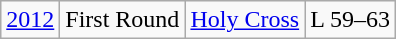<table class=wikitable style="text-align:center">
<tr>
<td><a href='#'>2012</a></td>
<td>First Round</td>
<td><a href='#'>Holy Cross</a></td>
<td>L 59–63</td>
</tr>
</table>
